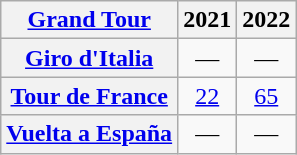<table class="wikitable plainrowheaders">
<tr>
<th scope="col"><a href='#'>Grand Tour</a></th>
<th scope="col">2021</th>
<th scope="col">2022</th>
</tr>
<tr style="text-align:center;">
<th scope="row"> <a href='#'>Giro d'Italia</a></th>
<td>—</td>
<td>—</td>
</tr>
<tr style="text-align:center;">
<th scope="row"> <a href='#'>Tour de France</a></th>
<td><a href='#'>22</a></td>
<td><a href='#'>65</a></td>
</tr>
<tr style="text-align:center;">
<th scope="row"> <a href='#'>Vuelta a España</a></th>
<td>—</td>
<td>—</td>
</tr>
</table>
